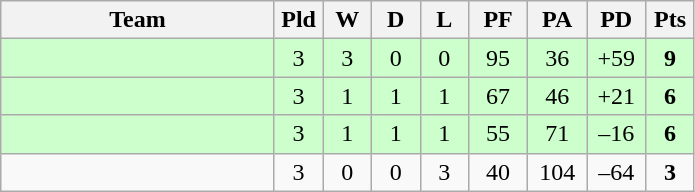<table class="wikitable" style="text-align:center;">
<tr>
<th width=175>Team</th>
<th width=25 abbr="Played">Pld</th>
<th width=25 abbr="Won">W</th>
<th width=25 abbr="Drawn">D</th>
<th width=25 abbr="Lost">L</th>
<th width=32 abbr="Points for">PF</th>
<th width=32 abbr="Points against">PA</th>
<th width=32 abbr="Points difference">PD</th>
<th width=25 abbr="Points">Pts</th>
</tr>
<tr bgcolor=ccffcc>
<td align=left></td>
<td>3</td>
<td>3</td>
<td>0</td>
<td>0</td>
<td>95</td>
<td>36</td>
<td>+59</td>
<td><strong>9</strong></td>
</tr>
<tr bgcolor=ccffcc>
<td align=left></td>
<td>3</td>
<td>1</td>
<td>1</td>
<td>1</td>
<td>67</td>
<td>46</td>
<td>+21</td>
<td><strong>6</strong></td>
</tr>
<tr bgcolor=ccffcc>
<td align=left></td>
<td>3</td>
<td>1</td>
<td>1</td>
<td>1</td>
<td>55</td>
<td>71</td>
<td>–16</td>
<td><strong>6</strong></td>
</tr>
<tr>
<td align=left></td>
<td>3</td>
<td>0</td>
<td>0</td>
<td>3</td>
<td>40</td>
<td>104</td>
<td>–64</td>
<td><strong>3</strong></td>
</tr>
</table>
